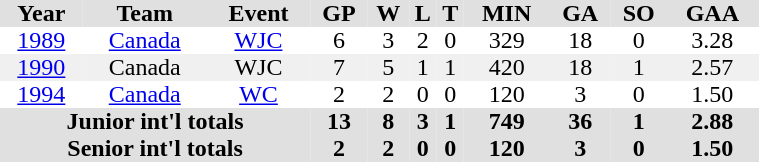<table BORDER="0" CELLPADDING="0" CELLSPACING="0" width="40%">
<tr bgcolor="#e0e0e0">
<th colspan="3" bgcolor="#ffffff"></th>
<th rowspan="99" bgcolor="#ffffff"></th>
</tr>
<tr bgcolor="#e0e0e0" ALIGN="center">
<th>Year</th>
<th>Team</th>
<th>Event</th>
<th>GP</th>
<th>W</th>
<th>L</th>
<th>T</th>
<th>MIN</th>
<th>GA</th>
<th>SO</th>
<th>GAA</th>
</tr>
<tr ALIGN="center">
<td><a href='#'>1989</a></td>
<td><a href='#'>Canada</a></td>
<td><a href='#'>WJC</a></td>
<td>6</td>
<td>3</td>
<td>2</td>
<td>0</td>
<td>329</td>
<td>18</td>
<td>0</td>
<td>3.28</td>
</tr>
<tr ALIGN="center" bgcolor="#f0f0f0">
<td><a href='#'>1990</a></td>
<td>Canada</td>
<td>WJC</td>
<td>7</td>
<td>5</td>
<td>1</td>
<td>1</td>
<td>420</td>
<td>18</td>
<td>1</td>
<td>2.57</td>
</tr>
<tr ALIGN="center">
<td><a href='#'>1994</a></td>
<td><a href='#'>Canada</a></td>
<td><a href='#'>WC</a></td>
<td>2</td>
<td>2</td>
<td>0</td>
<td>0</td>
<td>120</td>
<td>3</td>
<td>0</td>
<td>1.50</td>
</tr>
<tr bgcolor="#e0e0e0" ALIGN="center">
<th colspan=3>Junior int'l totals</th>
<th>13</th>
<th>8</th>
<th>3</th>
<th>1</th>
<th>749</th>
<th>36</th>
<th>1</th>
<th>2.88</th>
</tr>
<tr bgcolor="#e0e0e0" ALIGN="center">
<th colspan=3>Senior int'l totals</th>
<th>2</th>
<th>2</th>
<th>0</th>
<th>0</th>
<th>120</th>
<th>3</th>
<th>0</th>
<th>1.50</th>
</tr>
</table>
